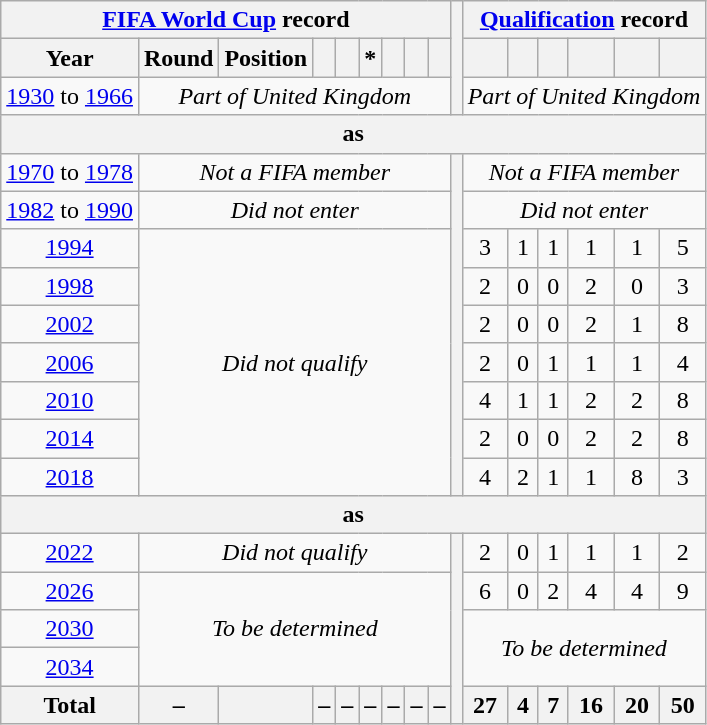<table class="wikitable" style="text-align: center;">
<tr>
<th colspan=9><a href='#'>FIFA World Cup</a> record</th>
<th rowspan=3></th>
<th colspan=6><a href='#'>Qualification</a> record</th>
</tr>
<tr>
<th>Year</th>
<th>Round</th>
<th>Position</th>
<th></th>
<th></th>
<th>*</th>
<th></th>
<th></th>
<th></th>
<th></th>
<th></th>
<th></th>
<th></th>
<th></th>
<th></th>
</tr>
<tr>
<td><a href='#'>1930</a> to <a href='#'>1966</a></td>
<td colspan=8><em>Part of  United Kingdom</em></td>
<td colspan=6><em>Part of  United Kingdom</em></td>
</tr>
<tr>
<th colspan=16>as <strong></strong></th>
</tr>
<tr>
<td><a href='#'>1970</a> to <a href='#'>1978</a></td>
<td colspan=8><em>Not a FIFA member</em></td>
<th rowspan=9></th>
<td colspan=6><em>Not a FIFA member</em></td>
</tr>
<tr>
<td><a href='#'>1982</a> to <a href='#'>1990</a></td>
<td colspan=8><em>Did not enter</em></td>
<td colspan=6><em>Did not enter</em></td>
</tr>
<tr>
<td> <a href='#'>1994</a></td>
<td colspan=8 rowspan=7><em>Did not qualify</em></td>
<td>3</td>
<td>1</td>
<td>1</td>
<td>1</td>
<td>1</td>
<td>5</td>
</tr>
<tr>
<td> <a href='#'>1998</a></td>
<td>2</td>
<td>0</td>
<td>0</td>
<td>2</td>
<td>0</td>
<td>3</td>
</tr>
<tr>
<td>  <a href='#'>2002</a></td>
<td>2</td>
<td>0</td>
<td>0</td>
<td>2</td>
<td>1</td>
<td>8</td>
</tr>
<tr>
<td> <a href='#'>2006</a></td>
<td>2</td>
<td>0</td>
<td>1</td>
<td>1</td>
<td>1</td>
<td>4</td>
</tr>
<tr>
<td> <a href='#'>2010</a></td>
<td>4</td>
<td>1</td>
<td>1</td>
<td>2</td>
<td>2</td>
<td>8</td>
</tr>
<tr>
<td> <a href='#'>2014</a></td>
<td>2</td>
<td>0</td>
<td>0</td>
<td>2</td>
<td>2</td>
<td>8</td>
</tr>
<tr>
<td> <a href='#'>2018</a></td>
<td>4</td>
<td>2</td>
<td>1</td>
<td>1</td>
<td>8</td>
<td>3</td>
</tr>
<tr>
<th colspan=16>as <strong></strong></th>
</tr>
<tr>
<td> <a href='#'>2022</a></td>
<td colspan=8><em>Did not qualify</em></td>
<th rowspan=5></th>
<td>2</td>
<td>0</td>
<td>1</td>
<td>1</td>
<td>1</td>
<td>2</td>
</tr>
<tr>
<td>   <a href='#'>2026</a></td>
<td colspan=8 rowspan=3><em>To be determined</em></td>
<td>6</td>
<td>0</td>
<td>2</td>
<td>4</td>
<td>4</td>
<td>9</td>
</tr>
<tr>
<td>   <a href='#'>2030</a></td>
<td colspan=6 rowspan=2><em>To be determined</em></td>
</tr>
<tr>
<td> <a href='#'>2034</a></td>
</tr>
<tr>
<th>Total</th>
<th>–</th>
<th></th>
<th>–</th>
<th>–</th>
<th>–</th>
<th>–</th>
<th>–</th>
<th>–</th>
<th>27</th>
<th>4</th>
<th>7</th>
<th>16</th>
<th>20</th>
<th>50</th>
</tr>
</table>
